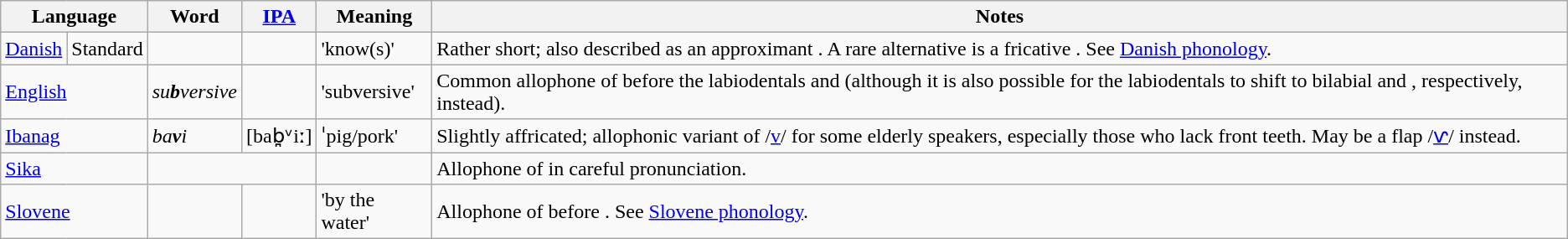<table class="wikitable">
<tr>
<th colspan="2">Language</th>
<th>Word</th>
<th><a href='#'>IPA</a></th>
<th>Meaning</th>
<th>Notes</th>
</tr>
<tr>
<td><a href='#'>Danish</a></td>
<td>Standard</td>
<td></td>
<td></td>
<td>'know(s)'</td>
<td>Rather short; also described as an approximant . A rare alternative is a fricative . See <a href='#'>Danish phonology</a>.</td>
</tr>
<tr>
<td colspan="2"><a href='#'>English</a></td>
<td><em>su<strong>b</strong>versive</em></td>
<td></td>
<td>'subversive'</td>
<td>Common allophone of  before the labiodentals  and  (although it is also possible for the labiodentals to shift to bilabial  and , respectively, instead).</td>
</tr>
<tr>
<td colspan="2"><a href='#'>Ibanag</a></td>
<td><em>ba<strong>v</strong>i</em></td>
<td>[bab̪ᵛiː]</td>
<td>ˈpig/pork'</td>
<td>Slightly affricated; allophonic variant of /<a href='#'>v</a>/ for some elderly speakers, especially those who lack front teeth. May be a flap /<a href='#'>ⱱ</a>/ instead.</td>
</tr>
<tr>
<td colspan="2"><a href='#'>Sika</a></td>
<td colspan="2"></td>
<td></td>
<td>Allophone of  in careful pronunciation.</td>
</tr>
<tr>
<td colspan="2"><a href='#'>Slovene</a></td>
<td></td>
<td></td>
<td>'by the water'</td>
<td>Allophone of  before . See <a href='#'>Slovene phonology</a>.</td>
</tr>
</table>
